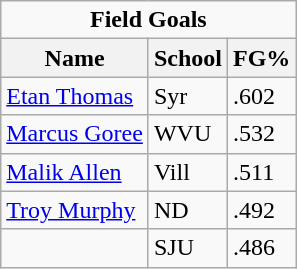<table class="wikitable">
<tr>
<td colspan=3 style="text-align:center;"><strong>Field Goals</strong></td>
</tr>
<tr>
<th>Name</th>
<th>School</th>
<th>FG%</th>
</tr>
<tr>
<td><a href='#'>Etan Thomas</a></td>
<td>Syr</td>
<td>.602</td>
</tr>
<tr>
<td><a href='#'>Marcus Goree</a></td>
<td>WVU</td>
<td>.532</td>
</tr>
<tr>
<td><a href='#'>Malik Allen</a></td>
<td>Vill</td>
<td>.511</td>
</tr>
<tr>
<td><a href='#'>Troy Murphy</a></td>
<td>ND</td>
<td>.492</td>
</tr>
<tr>
<td></td>
<td>SJU</td>
<td>.486</td>
</tr>
</table>
